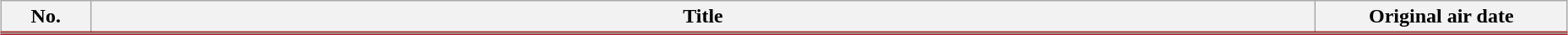<table class="wikitable" style="width:98%; margin:auto; background:#FFF;">
<tr style="border-bottom: 3px solid brown;">
<th style="width:4em;">No.</th>
<th>Title</th>
<th style="width:12em;">Original air date</th>
</tr>
<tr>
</tr>
</table>
